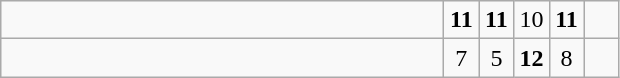<table class="wikitable">
<tr>
<td style="width:18em"><strong> </strong></td>
<td align=center style="width:1em"><strong>11</strong></td>
<td align=center style="width:1em"><strong>11</strong></td>
<td align=center style="width:1em">10</td>
<td align=center style="width:1em"><strong>11</strong></td>
<td align=center style="width:1em"></td>
</tr>
<tr>
<td style="width:18em"></td>
<td align=center style="width:1em">7</td>
<td align=center style="width:1em">5</td>
<td align=center style="width:1em"><strong>12</strong></td>
<td align=center style="width:1em">8</td>
<td align=center style="width:1em"></td>
</tr>
</table>
